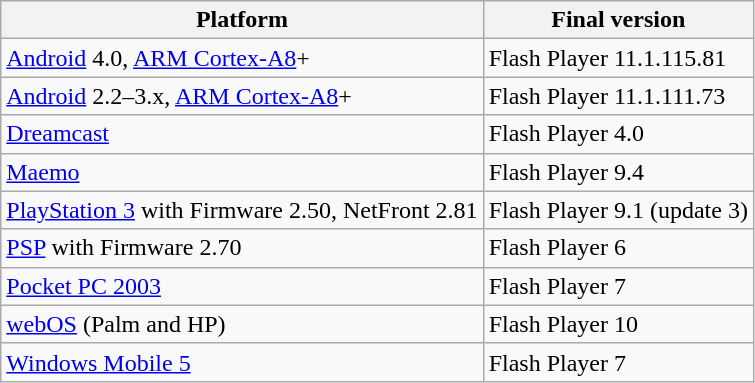<table class="wikitable sortable">
<tr>
<th>Platform</th>
<th>Final version</th>
</tr>
<tr>
<td><a href='#'>Android</a> 4.0, <a href='#'>ARM Cortex-A8</a>+</td>
<td>Flash Player 11.1.115.81</td>
</tr>
<tr>
<td><a href='#'>Android</a> 2.2–3.x, <a href='#'>ARM Cortex-A8</a>+</td>
<td>Flash Player 11.1.111.73</td>
</tr>
<tr>
<td><a href='#'>Dreamcast</a></td>
<td>Flash Player 4.0</td>
</tr>
<tr>
<td><a href='#'>Maemo</a></td>
<td>Flash Player 9.4</td>
</tr>
<tr>
<td><a href='#'>PlayStation 3</a> with Firmware 2.50, NetFront 2.81</td>
<td>Flash Player 9.1 (update 3)</td>
</tr>
<tr>
<td><a href='#'>PSP</a> with Firmware 2.70</td>
<td>Flash Player 6</td>
</tr>
<tr>
<td><a href='#'>Pocket PC 2003</a></td>
<td>Flash Player 7</td>
</tr>
<tr>
<td><a href='#'>webOS</a> (Palm and HP)</td>
<td>Flash Player 10</td>
</tr>
<tr>
<td><a href='#'>Windows Mobile 5</a></td>
<td>Flash Player 7</td>
</tr>
</table>
